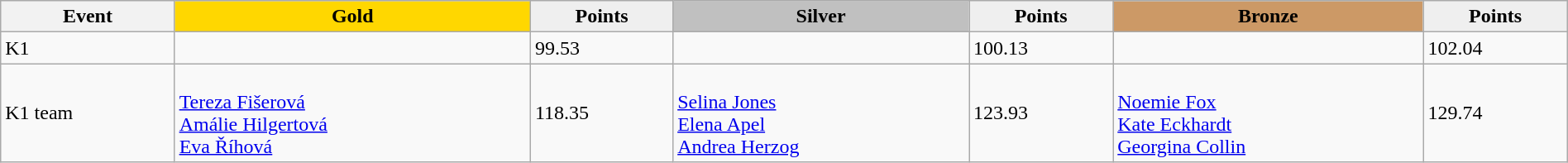<table class="wikitable" width=100%>
<tr>
<th>Event</th>
<td align=center bgcolor="gold"><strong>Gold</strong></td>
<td align=center bgcolor="EFEFEF"><strong>Points</strong></td>
<td align=center bgcolor="silver"><strong>Silver</strong></td>
<td align=center bgcolor="EFEFEF"><strong>Points</strong></td>
<td align=center bgcolor="CC9966"><strong>Bronze</strong></td>
<td align=center bgcolor="EFEFEF"><strong>Points</strong></td>
</tr>
<tr>
<td>K1</td>
<td></td>
<td>99.53</td>
<td></td>
<td>100.13</td>
<td></td>
<td>102.04</td>
</tr>
<tr>
<td>K1 team</td>
<td><br><a href='#'>Tereza Fišerová</a><br><a href='#'>Amálie Hilgertová</a><br><a href='#'>Eva Říhová</a></td>
<td>118.35</td>
<td><br><a href='#'>Selina Jones</a><br><a href='#'>Elena Apel</a><br><a href='#'>Andrea Herzog</a></td>
<td>123.93</td>
<td><br><a href='#'>Noemie Fox</a><br><a href='#'>Kate Eckhardt</a><br><a href='#'>Georgina Collin</a></td>
<td>129.74</td>
</tr>
</table>
